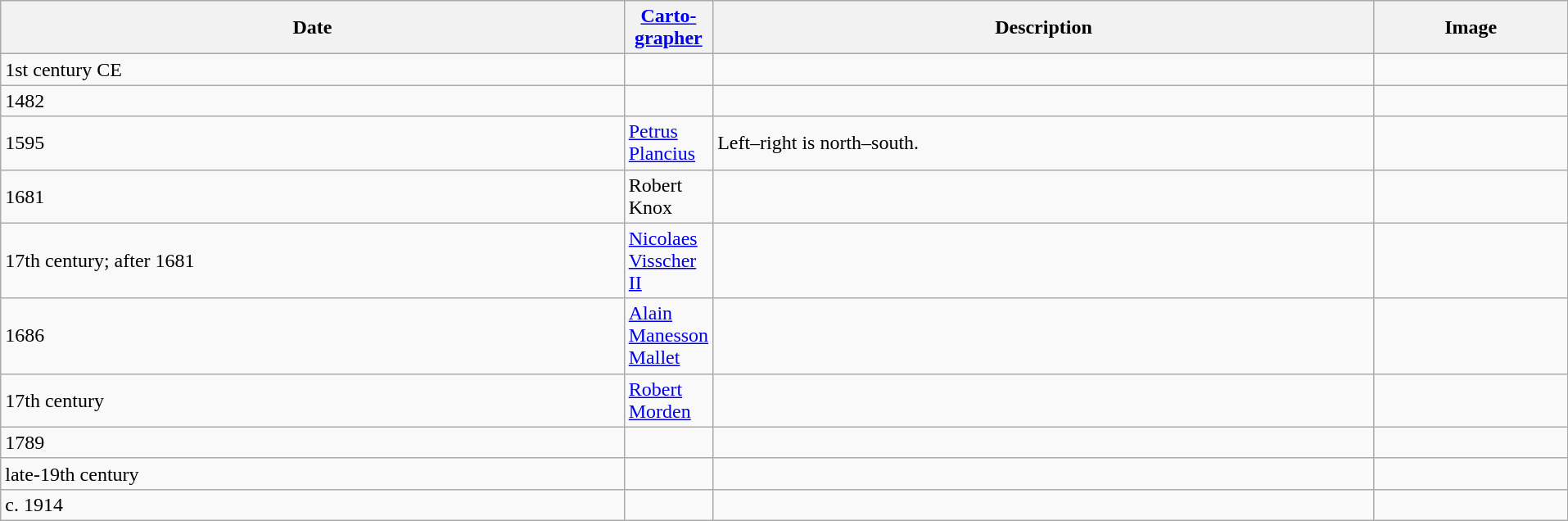<table class="wikitable sortable" border="1" width="101%">
<tr>
<th>Date</th>
<th width="2%"><a href='#'>Carto-<br>grapher</a></th>
<th>Description</th>
<th>Image</th>
</tr>
<tr>
<td>1st century CE</td>
<td></td>
<td></td>
<td></td>
</tr>
<tr>
<td>1482</td>
<td></td>
<td></td>
<td></td>
</tr>
<tr>
<td>1595</td>
<td><a href='#'>Petrus Plancius</a></td>
<td>Left–right is north–south.</td>
<td></td>
</tr>
<tr>
<td>1681</td>
<td>Robert Knox</td>
<td></td>
<td></td>
</tr>
<tr>
<td>17th century; after 1681</td>
<td><a href='#'>Nicolaes Visscher II</a></td>
<td></td>
<td></td>
</tr>
<tr>
<td>1686</td>
<td><a href='#'>Alain Manesson Mallet</a></td>
<td></td>
<td></td>
</tr>
<tr>
<td>17th century</td>
<td><a href='#'>Robert Morden</a></td>
<td></td>
<td></td>
</tr>
<tr>
<td>1789</td>
<td></td>
<td></td>
<td></td>
</tr>
<tr>
<td>late-19th century</td>
<td></td>
<td></td>
<td></td>
</tr>
<tr>
<td>c. 1914</td>
<td></td>
<td></td>
<td></td>
</tr>
</table>
